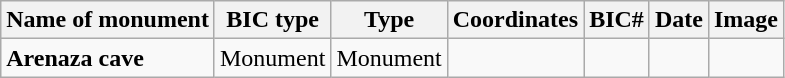<table class="wikitable">
<tr>
<th>Name of monument</th>
<th>BIC type</th>
<th>Type</th>
<th>Coordinates</th>
<th>BIC#</th>
<th>Date</th>
<th>Image</th>
</tr>
<tr>
<td><strong>Arenaza cave</strong></td>
<td>Monument</td>
<td>Monument</td>
<td></td>
<td></td>
<td></td>
<td></td>
</tr>
</table>
